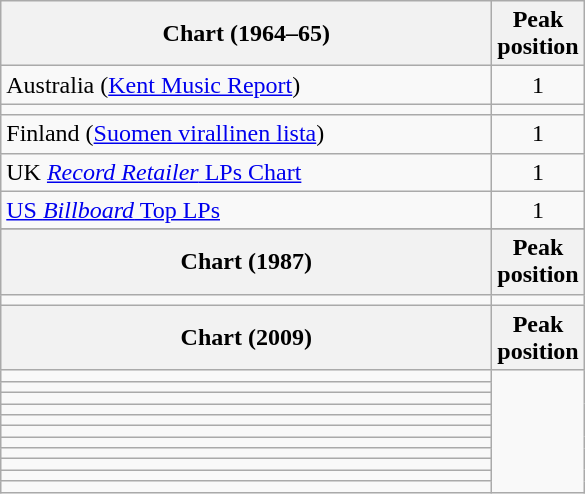<table class="wikitable sortable">
<tr>
<th style="width:20em;">Chart (1964–65)</th>
<th>Peak<br>position</th>
</tr>
<tr>
<td>Australia (<a href='#'>Kent Music Report</a>)</td>
<td align="center">1</td>
</tr>
<tr>
<td></td>
</tr>
<tr>
<td>Finland (<a href='#'>Suomen virallinen lista</a>)</td>
<td align="center">1</td>
</tr>
<tr>
<td align="left">UK <a href='#'><em>Record Retailer</em> LPs Chart</a></td>
<td align="center">1</td>
</tr>
<tr>
<td align="left"><a href='#'>US <em>Billboard</em> Top LPs</a></td>
<td align="center">1</td>
</tr>
<tr>
</tr>
<tr>
<th style="width:20em;">Chart (1987)</th>
<th>Peak<br>position</th>
</tr>
<tr>
<td></td>
</tr>
<tr>
<th style="width:20em;">Chart (2009)</th>
<th>Peak<br>position</th>
</tr>
<tr>
<td></td>
</tr>
<tr>
<td></td>
</tr>
<tr>
<td></td>
</tr>
<tr>
<td></td>
</tr>
<tr>
<td></td>
</tr>
<tr>
<td></td>
</tr>
<tr>
<td></td>
</tr>
<tr>
<td></td>
</tr>
<tr>
<td></td>
</tr>
<tr>
<td></td>
</tr>
<tr>
<td></td>
</tr>
</table>
